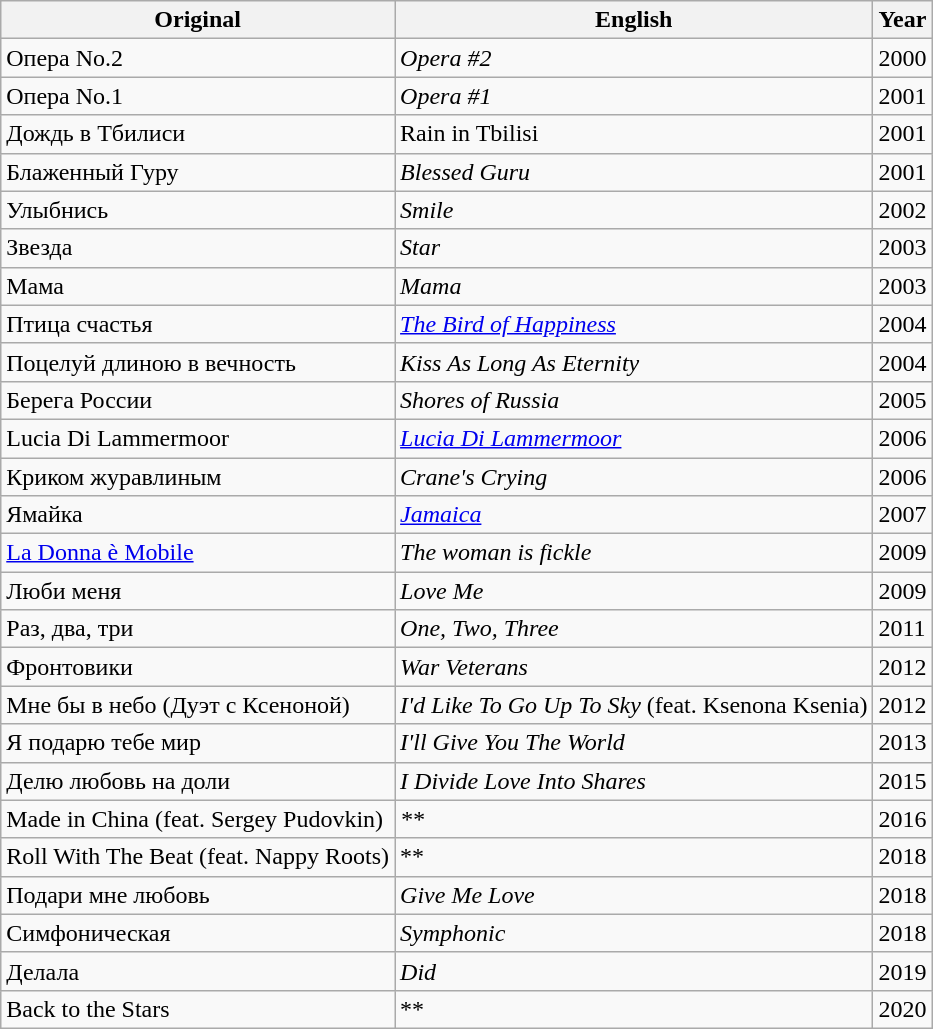<table class="wikitable">
<tr>
<th>Original</th>
<th>English</th>
<th>Year</th>
</tr>
<tr>
<td>Опера No.2</td>
<td><em>Opera #2</em></td>
<td>2000</td>
</tr>
<tr>
<td>Опера No.1</td>
<td><em>Opera #1</em></td>
<td>2001</td>
</tr>
<tr>
<td>Дождь в Тбилиси</td>
<td>Rain in Tbilisi</td>
<td>2001</td>
</tr>
<tr>
<td>Блаженный Гуру</td>
<td><em>Blessed Guru</em></td>
<td>2001</td>
</tr>
<tr>
<td>Улыбнись</td>
<td><em>Smile</em></td>
<td>2002</td>
</tr>
<tr>
<td>Звезда</td>
<td><em>Star</em></td>
<td>2003</td>
</tr>
<tr>
<td>Мама</td>
<td><em>Mama</em></td>
<td>2003</td>
</tr>
<tr>
<td>Птица счастья</td>
<td><em><a href='#'>The Bird of Happiness</a></em></td>
<td>2004</td>
</tr>
<tr>
<td>Поцелуй длиною в вечность</td>
<td><em>Kiss As Long As Eternity</em></td>
<td>2004</td>
</tr>
<tr>
<td>Берега России</td>
<td><em>Shores of Russia</em></td>
<td>2005</td>
</tr>
<tr>
<td>Lucia Di Lammermoor</td>
<td><em><a href='#'>Lucia Di Lammermoor</a></em></td>
<td>2006</td>
</tr>
<tr>
<td>Криком журавлиным</td>
<td><em>Crane's Crying</em></td>
<td>2006</td>
</tr>
<tr>
<td>Ямайка</td>
<td><em><a href='#'>Jamaica</a></em></td>
<td>2007</td>
</tr>
<tr>
<td><a href='#'>La Donna è Mobile</a></td>
<td><em>The woman is fickle</em></td>
<td>2009</td>
</tr>
<tr>
<td>Люби меня</td>
<td><em>Love Me</em></td>
<td>2009</td>
</tr>
<tr>
<td>Раз, два, три</td>
<td><em>One, Two, Three</em></td>
<td>2011</td>
</tr>
<tr>
<td>Фронтовики</td>
<td><em>War Veterans</em></td>
<td>2012</td>
</tr>
<tr>
<td>Мне бы в небо (Дуэт с Ксеноной)</td>
<td><em>I'd Like To Go Up To Sky</em> (feat. Ksenona Ksenia)</td>
<td>2012</td>
</tr>
<tr>
<td>Я подарю тебе мир</td>
<td><em>I'll Give You The World</em></td>
<td>2013</td>
</tr>
<tr>
<td>Делю любовь на доли</td>
<td><em>I Divide Love Into Shares</em></td>
<td>2015</td>
</tr>
<tr>
<td>Made in China (feat. Sergey Pudovkin)</td>
<td><em>**</em></td>
<td>2016</td>
</tr>
<tr>
<td>Roll With The Beat (feat. Nappy Roots)</td>
<td>**</td>
<td>2018</td>
</tr>
<tr>
<td>Подари мне любовь</td>
<td><em>Give Me Love</em></td>
<td>2018</td>
</tr>
<tr>
<td>Симфоническая</td>
<td><em>Symphonic</em></td>
<td>2018</td>
</tr>
<tr>
<td>Делала</td>
<td><em>Did</em></td>
<td>2019</td>
</tr>
<tr>
<td>Back to the Stars</td>
<td>**</td>
<td>2020</td>
</tr>
</table>
